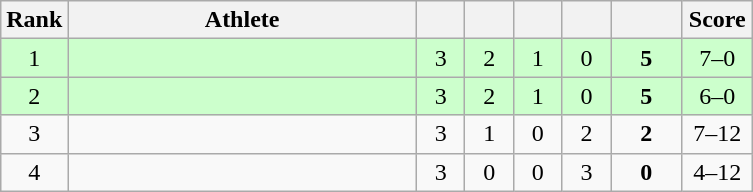<table class="wikitable" style="text-align: center;">
<tr>
<th width=25>Rank</th>
<th width=225>Athlete</th>
<th width=25></th>
<th width=25></th>
<th width=25></th>
<th width=25></th>
<th width=40></th>
<th width=40>Score</th>
</tr>
<tr bgcolor=ccffcc>
<td>1</td>
<td align=left></td>
<td>3</td>
<td>2</td>
<td>1</td>
<td>0</td>
<td><strong>5</strong></td>
<td>7–0</td>
</tr>
<tr bgcolor=ccffcc>
<td>2</td>
<td align=left></td>
<td>3</td>
<td>2</td>
<td>1</td>
<td>0</td>
<td><strong>5</strong></td>
<td>6–0</td>
</tr>
<tr>
<td>3</td>
<td align=left></td>
<td>3</td>
<td>1</td>
<td>0</td>
<td>2</td>
<td><strong>2</strong></td>
<td>7–12</td>
</tr>
<tr>
<td>4</td>
<td align=left></td>
<td>3</td>
<td>0</td>
<td>0</td>
<td>3</td>
<td><strong>0</strong></td>
<td>4–12</td>
</tr>
</table>
